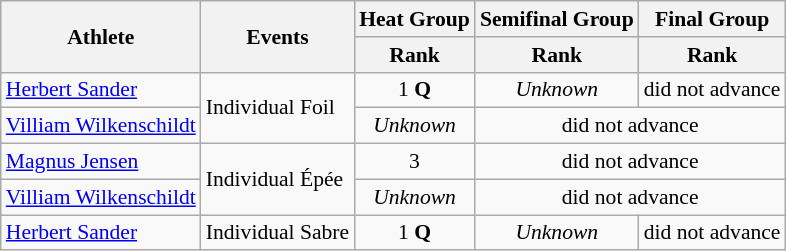<table class=wikitable style="font-size:90%">
<tr>
<th rowspan="2">Athlete</th>
<th rowspan="2">Events</th>
<th>Heat Group</th>
<th>Semifinal Group</th>
<th>Final Group</th>
</tr>
<tr>
<th>Rank</th>
<th>Rank</th>
<th>Rank</th>
</tr>
<tr>
<td><a href='#'>Herbert Sander</a></td>
<td rowspan=2>Individual Foil</td>
<td align="center">1 <strong>Q</strong></td>
<td align="center"><em>Unknown</em></td>
<td align="center">did not advance</td>
</tr>
<tr>
<td><a href='#'>Villiam Wilkenschildt</a></td>
<td align="center"><em>Unknown</em></td>
<td align="center" colspan=2>did not advance</td>
</tr>
<tr>
<td><a href='#'>Magnus Jensen</a></td>
<td rowspan=2>Individual Épée</td>
<td align="center">3</td>
<td align="center" colspan=2>did not advance</td>
</tr>
<tr>
<td><a href='#'>Villiam Wilkenschildt</a></td>
<td align="center"><em>Unknown</em></td>
<td align="center" colspan=2>did not advance</td>
</tr>
<tr>
<td><a href='#'>Herbert Sander</a></td>
<td>Individual Sabre</td>
<td align="center">1 <strong>Q</strong></td>
<td align="center"><em>Unknown</em></td>
<td align="center">did not advance</td>
</tr>
</table>
